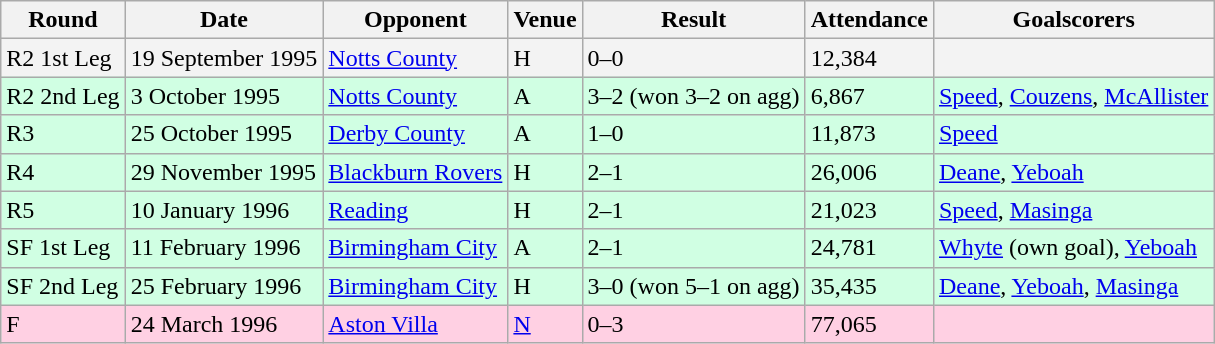<table class="wikitable">
<tr>
<th>Round</th>
<th>Date</th>
<th>Opponent</th>
<th>Venue</th>
<th>Result</th>
<th>Attendance</th>
<th>Goalscorers</th>
</tr>
<tr style="background-color: #f3f3f3;">
<td>R2 1st Leg</td>
<td>19 September 1995</td>
<td><a href='#'>Notts County</a></td>
<td>H</td>
<td>0–0</td>
<td>12,384</td>
<td></td>
</tr>
<tr style="background-color: #d0ffe3;">
<td>R2 2nd Leg</td>
<td>3 October 1995</td>
<td><a href='#'>Notts County</a></td>
<td>A</td>
<td>3–2 (won 3–2 on agg)</td>
<td>6,867</td>
<td><a href='#'>Speed</a>, <a href='#'>Couzens</a>, <a href='#'>McAllister</a></td>
</tr>
<tr style="background-color: #d0ffe3;">
<td>R3</td>
<td>25 October 1995</td>
<td><a href='#'>Derby County</a></td>
<td>A</td>
<td>1–0</td>
<td>11,873</td>
<td><a href='#'>Speed</a></td>
</tr>
<tr style="background-color: #d0ffe3;">
<td>R4</td>
<td>29 November 1995</td>
<td><a href='#'>Blackburn Rovers</a></td>
<td>H</td>
<td>2–1</td>
<td>26,006</td>
<td><a href='#'>Deane</a>, <a href='#'>Yeboah</a></td>
</tr>
<tr style="background-color: #d0ffe3;">
<td>R5</td>
<td>10 January 1996</td>
<td><a href='#'>Reading</a></td>
<td>H</td>
<td>2–1</td>
<td>21,023</td>
<td><a href='#'>Speed</a>, <a href='#'>Masinga</a></td>
</tr>
<tr style="background-color: #d0ffe3;">
<td>SF 1st Leg</td>
<td>11 February 1996</td>
<td><a href='#'>Birmingham City</a></td>
<td>A</td>
<td>2–1</td>
<td>24,781</td>
<td><a href='#'>Whyte</a> (own goal), <a href='#'>Yeboah</a></td>
</tr>
<tr style="background-color: #d0ffe3;">
<td>SF 2nd Leg</td>
<td>25 February 1996</td>
<td><a href='#'>Birmingham City</a></td>
<td>H</td>
<td>3–0 (won 5–1 on agg)</td>
<td>35,435</td>
<td><a href='#'>Deane</a>, <a href='#'>Yeboah</a>, <a href='#'>Masinga</a></td>
</tr>
<tr style="background-color: #ffd0e3;">
<td>F</td>
<td>24 March 1996</td>
<td><a href='#'>Aston Villa</a></td>
<td><a href='#'>N</a></td>
<td>0–3</td>
<td>77,065</td>
<td></td>
</tr>
</table>
